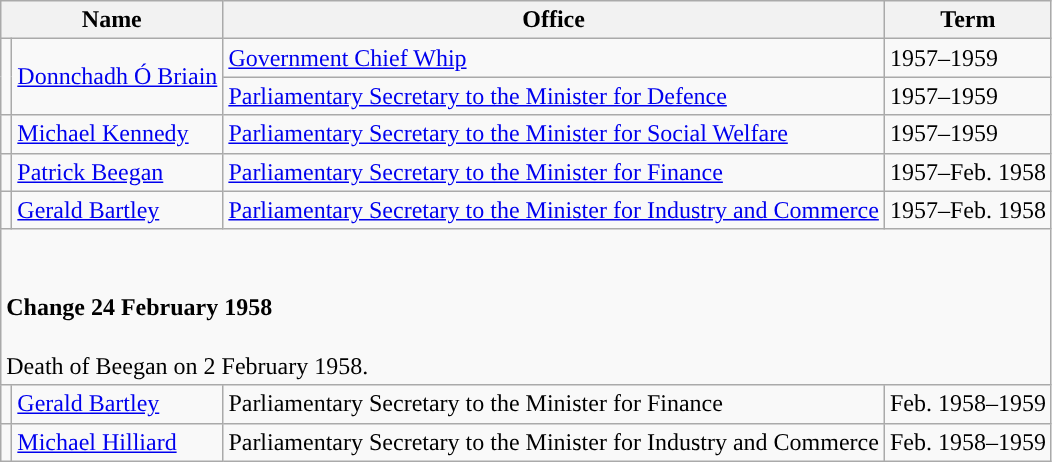<table class="wikitable">
<tr>
<th colspan="2">Name</th>
<th>Office</th>
<th>Term</th>
</tr>
<tr>
<td rowspan="2" style="background-color: "></td>
<td rowspan="2"><a href='#'>Donnchadh Ó Briain</a></td>
<td><a href='#'>Government Chief Whip</a></td>
<td>1957–1959</td>
</tr>
<tr>
<td><a href='#'>Parliamentary Secretary to the Minister for Defence</a></td>
<td>1957–1959</td>
</tr>
<tr>
<td style="background-color: "></td>
<td><a href='#'>Michael Kennedy</a></td>
<td><a href='#'>Parliamentary Secretary to the Minister for Social Welfare</a></td>
<td>1957–1959</td>
</tr>
<tr>
<td style="background-color: "></td>
<td><a href='#'>Patrick Beegan</a></td>
<td><a href='#'>Parliamentary Secretary to the Minister for Finance</a></td>
<td>1957–Feb. 1958</td>
</tr>
<tr>
<td style="background-color: "></td>
<td><a href='#'>Gerald Bartley</a></td>
<td><a href='#'>Parliamentary Secretary to the Minister for Industry and Commerce</a></td>
<td>1957–Feb. 1958</td>
</tr>
<tr>
<td colspan=4><br><h4>Change 24 February 1958</h4>Death of Beegan on 2 February 1958.</td>
</tr>
<tr>
<td style="background-color: "></td>
<td><a href='#'>Gerald Bartley</a></td>
<td>Parliamentary Secretary to the Minister for Finance</td>
<td>Feb. 1958–1959</td>
</tr>
<tr>
<td style="background-color: "></td>
<td><a href='#'>Michael Hilliard</a></td>
<td>Parliamentary Secretary to the Minister for Industry and Commerce</td>
<td>Feb. 1958–1959</td>
</tr>
</table>
